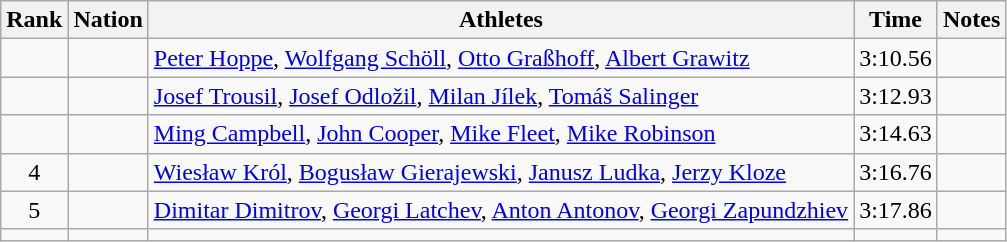<table class="wikitable sortable" style="text-align:center">
<tr>
<th>Rank</th>
<th>Nation</th>
<th>Athletes</th>
<th>Time</th>
<th>Notes</th>
</tr>
<tr>
<td></td>
<td align=left></td>
<td align=left><a href='#'>Peter Hoppe</a>, <a href='#'>Wolfgang Schöll</a>, <a href='#'>Otto Graßhoff</a>, <a href='#'>Albert Grawitz</a></td>
<td>3:10.56</td>
<td></td>
</tr>
<tr>
<td></td>
<td align=left></td>
<td align=left><a href='#'>Josef Trousil</a>, <a href='#'>Josef Odložil</a>, <a href='#'>Milan Jílek</a>, <a href='#'>Tomáš Salinger</a></td>
<td>3:12.93</td>
<td></td>
</tr>
<tr>
<td></td>
<td align=left></td>
<td align=left><a href='#'>Ming Campbell</a>, <a href='#'>John Cooper</a>, <a href='#'>Mike Fleet</a>, <a href='#'>Mike Robinson</a></td>
<td>3:14.63</td>
<td></td>
</tr>
<tr>
<td>4</td>
<td align=left></td>
<td align=left><a href='#'>Wiesław Król</a>, <a href='#'>Bogusław Gierajewski</a>, <a href='#'>Janusz Ludka</a>, <a href='#'>Jerzy Kloze</a></td>
<td>3:16.76</td>
<td></td>
</tr>
<tr>
<td>5</td>
<td align=left></td>
<td align=left><a href='#'>Dimitar Dimitrov</a>, <a href='#'>Georgi Latchev</a>, <a href='#'>Anton Antonov</a>, <a href='#'>Georgi Zapundzhiev</a></td>
<td>3:17.86</td>
<td></td>
</tr>
<tr>
<td></td>
<td align=left></td>
<td align=left></td>
<td></td>
<td></td>
</tr>
</table>
